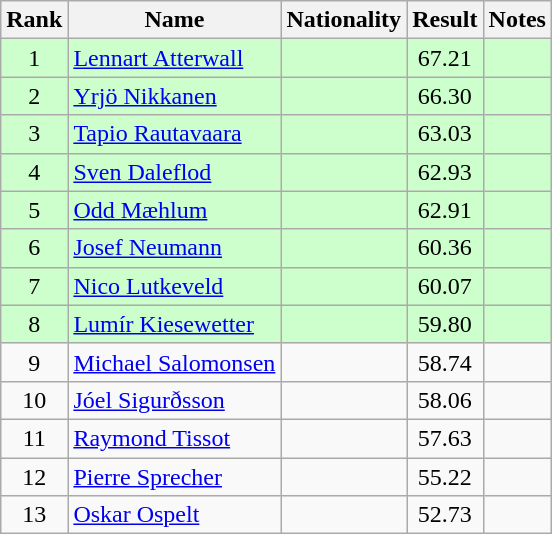<table class="wikitable sortable" style="text-align:center">
<tr>
<th>Rank</th>
<th>Name</th>
<th>Nationality</th>
<th>Result</th>
<th>Notes</th>
</tr>
<tr bgcolor=ccffcc>
<td>1</td>
<td align=left><a href='#'>Lennart Atterwall</a></td>
<td align=left></td>
<td>67.21</td>
<td></td>
</tr>
<tr bgcolor=ccffcc>
<td>2</td>
<td align=left><a href='#'>Yrjö Nikkanen</a></td>
<td align=left></td>
<td>66.30</td>
<td></td>
</tr>
<tr bgcolor=ccffcc>
<td>3</td>
<td align=left><a href='#'>Tapio Rautavaara</a></td>
<td align=left></td>
<td>63.03</td>
<td></td>
</tr>
<tr bgcolor=ccffcc>
<td>4</td>
<td align=left><a href='#'>Sven Daleflod</a></td>
<td align=left></td>
<td>62.93</td>
<td></td>
</tr>
<tr bgcolor=ccffcc>
<td>5</td>
<td align=left><a href='#'>Odd Mæhlum</a></td>
<td align=left></td>
<td>62.91</td>
<td></td>
</tr>
<tr bgcolor=ccffcc>
<td>6</td>
<td align=left><a href='#'>Josef Neumann</a></td>
<td align=left></td>
<td>60.36</td>
<td></td>
</tr>
<tr bgcolor=ccffcc>
<td>7</td>
<td align=left><a href='#'>Nico Lutkeveld</a></td>
<td align=left></td>
<td>60.07</td>
<td></td>
</tr>
<tr bgcolor=ccffcc>
<td>8</td>
<td align=left><a href='#'>Lumír Kiesewetter</a></td>
<td align=left></td>
<td>59.80</td>
<td></td>
</tr>
<tr>
<td>9</td>
<td align=left><a href='#'>Michael Salomonsen</a></td>
<td align=left></td>
<td>58.74</td>
<td></td>
</tr>
<tr>
<td>10</td>
<td align=left><a href='#'>Jóel Sigurðsson</a></td>
<td align=left></td>
<td>58.06</td>
<td></td>
</tr>
<tr>
<td>11</td>
<td align=left><a href='#'>Raymond Tissot</a></td>
<td align=left></td>
<td>57.63</td>
<td></td>
</tr>
<tr>
<td>12</td>
<td align=left><a href='#'>Pierre Sprecher</a></td>
<td align=left></td>
<td>55.22</td>
<td></td>
</tr>
<tr>
<td>13</td>
<td align=left><a href='#'>Oskar Ospelt</a></td>
<td align=left></td>
<td>52.73</td>
<td></td>
</tr>
</table>
